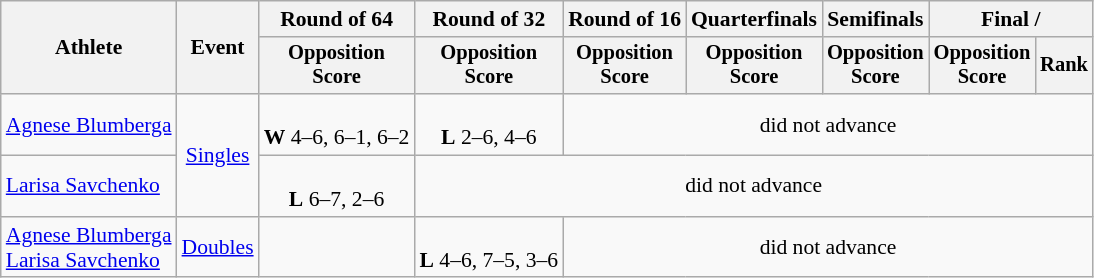<table class=wikitable style="font-size:90%">
<tr>
<th rowspan=2>Athlete</th>
<th rowspan=2>Event</th>
<th>Round of 64</th>
<th>Round of 32</th>
<th>Round of 16</th>
<th>Quarterfinals</th>
<th>Semifinals</th>
<th colspan=2>Final / </th>
</tr>
<tr style="font-size:95%">
<th>Opposition<br>Score</th>
<th>Opposition<br>Score</th>
<th>Opposition<br>Score</th>
<th>Opposition<br>Score</th>
<th>Opposition<br>Score</th>
<th>Opposition<br>Score</th>
<th>Rank</th>
</tr>
<tr align=center>
<td align=left><a href='#'>Agnese Blumberga</a></td>
<td rowspan=2><a href='#'>Singles</a></td>
<td><br><strong>W</strong> 4–6, 6–1, 6–2</td>
<td><br><strong>L</strong> 2–6, 4–6</td>
<td colspan=5>did not advance</td>
</tr>
<tr align=center>
<td align=left><a href='#'>Larisa Savchenko</a></td>
<td><br><strong>L</strong> 6–7, 2–6</td>
<td colspan=6>did not advance</td>
</tr>
<tr align=center>
<td align=left><a href='#'>Agnese Blumberga</a><br><a href='#'>Larisa Savchenko</a></td>
<td><a href='#'>Doubles</a></td>
<td></td>
<td><br><strong>L</strong> 4–6, 7–5, 3–6</td>
<td colspan=5>did not advance</td>
</tr>
</table>
